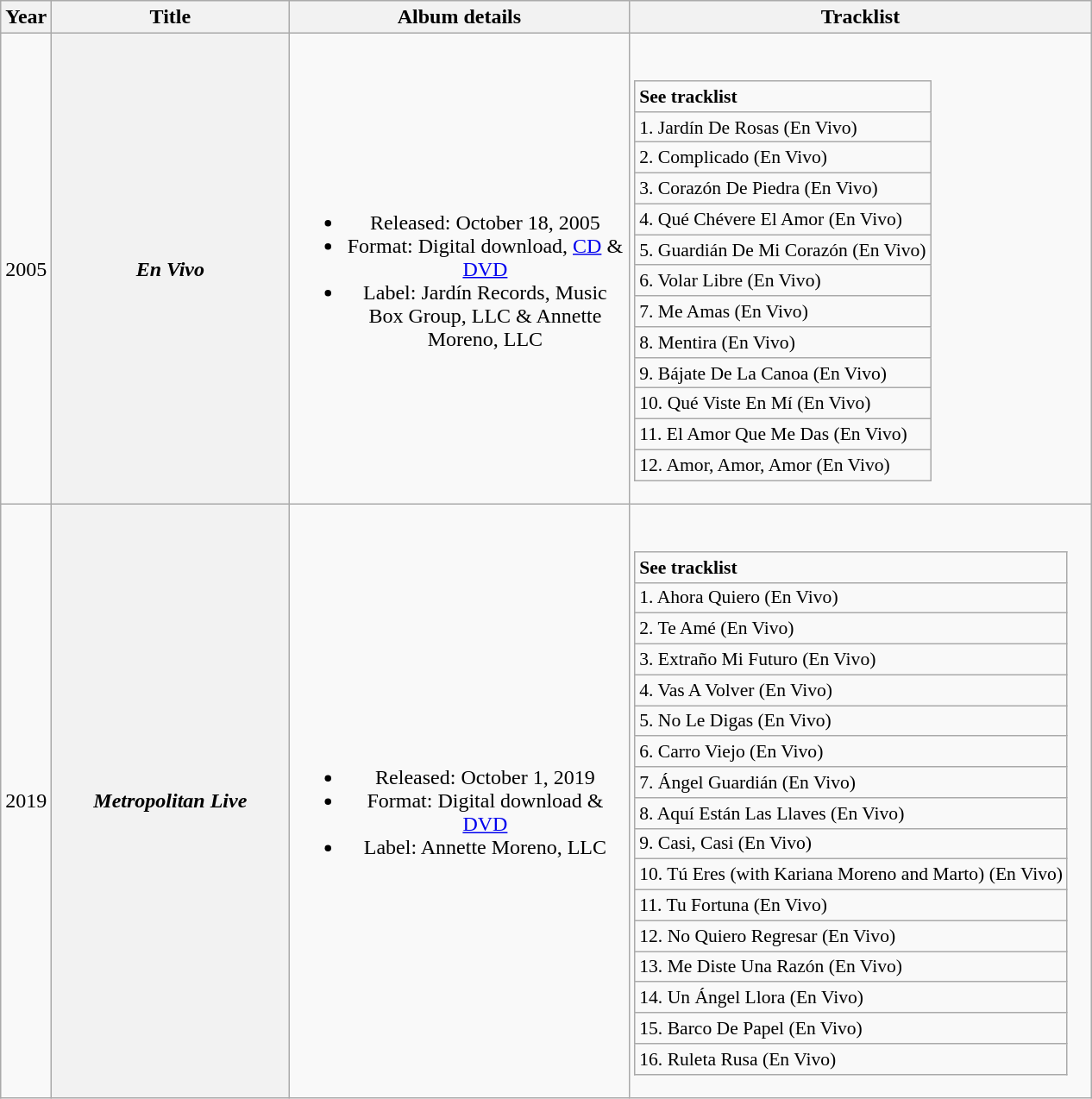<table class="wikitable plainrowheaders" style="text-align:center">
<tr>
<th>Year</th>
<th scope="col" style="width:11em;">Title</th>
<th scope="col" style="width:16em;">Album details</th>
<th>Tracklist</th>
</tr>
<tr>
<td>2005</td>
<th scope="row"><strong><em>En Vivo</em></strong></th>
<td><br><ul><li>Released:  October 18, 2005</li><li>Format: Digital download, <a href='#'>CD</a> & <a href='#'>DVD</a></li><li>Label: Jardín Records, Music Box Group, LLC & Annette Moreno, LLC</li></ul></td>
<td><br><table role="presentation" class="wikitable mw-collapsible mw-collapsed" style="text-align:left; font-size: 90%">
<tr>
<td><strong>See tracklist</strong></td>
</tr>
<tr>
<td>1.  Jardín De Rosas (En Vivo)</td>
</tr>
<tr>
<td>2. Complicado (En Vivo)</td>
</tr>
<tr>
<td>3. Corazón De Piedra (En Vivo)</td>
</tr>
<tr>
<td>4. Qué Chévere El Amor (En Vivo)</td>
</tr>
<tr>
<td>5. Guardián De Mi Corazón (En Vivo)</td>
</tr>
<tr>
<td>6. Volar Libre (En Vivo)</td>
</tr>
<tr>
<td>7. Me Amas (En Vivo)</td>
</tr>
<tr>
<td>8. Mentira (En Vivo)</td>
</tr>
<tr>
<td>9. Bájate De La Canoa (En Vivo)</td>
</tr>
<tr>
<td>10. Qué Viste En Mí (En Vivo)</td>
</tr>
<tr>
<td>11. El Amor Que Me Das (En Vivo)</td>
</tr>
<tr>
<td>12. Amor, Amor, Amor (En Vivo)</td>
</tr>
</table>
</td>
</tr>
<tr>
<td>2019</td>
<th scope="row"><strong><em>Metropolitan Live</em></strong></th>
<td><br><ul><li>Released:  October 1, 2019</li><li>Format: Digital download & <a href='#'>DVD</a></li><li>Label: Annette Moreno, LLC</li></ul></td>
<td><br><table role="presentation" class="wikitable mw-collapsible mw-collapsed" style="text-align:left; font-size: 90%">
<tr>
<td><strong>See tracklist</strong></td>
</tr>
<tr>
<td>1.  Ahora Quiero (En Vivo)</td>
</tr>
<tr>
<td>2. Te Amé (En Vivo)</td>
</tr>
<tr>
<td>3. Extraño Mi Futuro (En Vivo)</td>
</tr>
<tr>
<td>4. Vas A Volver (En Vivo)</td>
</tr>
<tr>
<td>5. No Le Digas (En Vivo)</td>
</tr>
<tr>
<td>6. Carro Viejo (En Vivo)</td>
</tr>
<tr>
<td>7. Ángel Guardián (En Vivo)</td>
</tr>
<tr>
<td>8. Aquí Están Las Llaves (En Vivo)</td>
</tr>
<tr>
<td>9. Casi, Casi (En Vivo)</td>
</tr>
<tr>
<td>10. Tú Eres (with Kariana Moreno and Marto) (En Vivo)</td>
</tr>
<tr>
<td>11. Tu Fortuna (En Vivo)</td>
</tr>
<tr>
<td>12. No Quiero Regresar (En Vivo)</td>
</tr>
<tr>
<td>13. Me Diste Una Razón (En Vivo)</td>
</tr>
<tr>
<td>14. Un Ángel Llora (En Vivo)</td>
</tr>
<tr>
<td>15. Barco De Papel (En Vivo)</td>
</tr>
<tr>
<td>16. Ruleta Rusa (En Vivo)</td>
</tr>
</table>
</td>
</tr>
</table>
